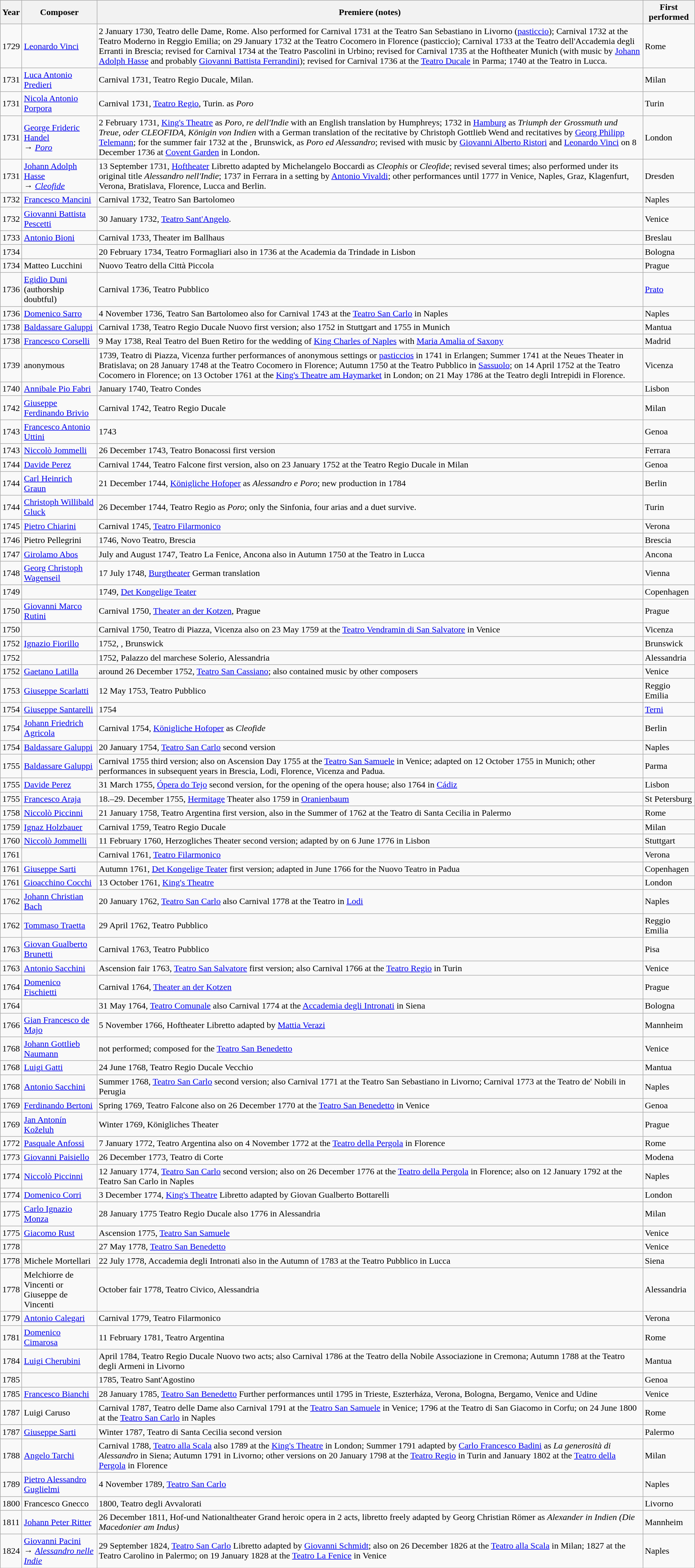<table class="wikitable sortable" style="width: 100%" border="1">
<tr>
<th>Year</th>
<th>Composer</th>
<th>Premiere (notes)</th>
<th>First performed</th>
</tr>
<tr>
<td>1729</td>
<td data-sort-value="Vinci, Leonardo"><a href='#'>Leonardo Vinci</a></td>
<td data-sort-value="1730">2 January 1730, Teatro delle Dame, Rome. Also performed for Carnival 1731 at the Teatro San Sebastiano in Livorno (<a href='#'>pasticcio</a>); Carnival 1732 at the Teatro Moderno in Reggio Emilia; on 29 January 1732 at the Teatro Cocomero in Florence (pasticcio); Carnival 1733 at the Teatro dell'Accademia degli Erranti in Brescia; revised for Carnival 1734 at the Teatro Pascolini in Urbino; revised for Carnival 1735 at the Hoftheater Munich (with music by <a href='#'>Johann Adolph Hasse</a> and probably <a href='#'>Giovanni Battista Ferrandini</a>); revised for Carnival 1736 at the <a href='#'>Teatro Ducale</a> in Parma; 1740 at the Teatro in Lucca.</td>
<td>Rome</td>
</tr>
<tr>
<td>1731</td>
<td data-sort-value="Predieri, Luca Antonio"><a href='#'>Luca Antonio Predieri</a></td>
<td data-sort-value="1731-01-01">Carnival 1731, Teatro Regio Ducale, Milan.</td>
<td>Milan</td>
</tr>
<tr>
<td>1731</td>
<td data-sort-value="Porpora, Nicola Antonio"><a href='#'>Nicola Antonio Porpora</a></td>
<td data-sort-value="1731-01-01">Carnival 1731, <a href='#'>Teatro Regio</a>, Turin. as <em>Poro</em></td>
<td>Turin</td>
</tr>
<tr>
<td>1731</td>
<td data-sort-value="Handel, George Frideric"><a href='#'>George Frideric Handel</a><br>→ <em><a href='#'>Poro</a></em></td>
<td data-sort-value="1731-02-02">2 February 1731, <a href='#'>King's Theatre</a> as <em>Poro, re dell'Indie</em> with an English translation by Humphreys; 1732 in <a href='#'>Hamburg</a> as <em>Triumph der Grossmuth und Treue, oder CLEOFIDA, Königin von Indien</em> with a German translation of the recitative by Christoph Gottlieb Wend and recitatives by <a href='#'>Georg Philipp Telemann</a>; for the summer fair 1732 at the , Brunswick, as <em>Poro ed Alessandro</em>; revised with music by <a href='#'>Giovanni Alberto Ristori</a> and <a href='#'>Leonardo Vinci</a> on 8 December 1736 at <a href='#'>Covent Garden</a> in London.</td>
<td>London</td>
</tr>
<tr>
<td>1731</td>
<td data-sort-value="Hasse, Johann Adolph"><a href='#'>Johann Adolph Hasse</a><br>→ <em><a href='#'>Cleofide</a></em></td>
<td data-sort-value="1731-09-13">13 September 1731, <a href='#'>Hoftheater</a> Libretto adapted by Michelangelo Boccardi as <em>Cleophis</em> or <em>Cleofide</em>; revised several times; also performed under its original title <em>Alessandro nell'Indie</em>; 1737 in Ferrara in a setting by <a href='#'>Antonio Vivaldi</a>; other performances until 1777 in Venice, Naples, Graz, Klagenfurt, Verona, Bratislava, Florence, Lucca and Berlin.</td>
<td>Dresden</td>
</tr>
<tr>
<td>1732</td>
<td data-sort-value="Mancini, Francesco"><a href='#'>Francesco Mancini</a></td>
<td data-sort-value="1732-01-01">Carnival 1732, Teatro San Bartolomeo </td>
<td>Naples</td>
</tr>
<tr>
<td>1732</td>
<td data-sort-value="Pescetti, Giovanni Battista"><a href='#'>Giovanni Battista Pescetti</a></td>
<td data-sort-value="1732-01-30">30 January 1732, <a href='#'>Teatro Sant'Angelo</a>.</td>
<td>Venice</td>
</tr>
<tr>
<td>1733</td>
<td data-sort-value="Bioni, Antonio"><a href='#'>Antonio Bioni</a></td>
<td data-sort-value="1733">Carnival 1733, Theater im Ballhaus</td>
<td>Breslau</td>
</tr>
<tr>
<td>1734</td>
<td data-sort-value="Schiassi, Gaetano Maria"></td>
<td data-sort-value="1734-02">20 February 1734, Teatro Formagliari also in 1736 at the Academia da Trindade in Lisbon</td>
<td>Bologna</td>
</tr>
<tr>
<td>1734</td>
<td data-sort-value="Lucchini, Matteo">Matteo Lucchini</td>
<td data-sort-value="1734-09">Nuovo Teatro della Città Piccola</td>
<td>Prague</td>
</tr>
<tr>
<td>1736</td>
<td data-sort-value="Duni, Egidio"><a href='#'>Egidio Duni</a> (authorship doubtful)</td>
<td data-sort-value="1736-01">Carnival 1736, Teatro Pubblico</td>
<td><a href='#'>Prato</a></td>
</tr>
<tr>
<td>1736</td>
<td data-sort-value="Sarro, Domenico"><a href='#'>Domenico Sarro</a></td>
<td data-sort-value="1736-11">4 November 1736, Teatro San Bartolomeo also for Carnival 1743 at the <a href='#'>Teatro San Carlo</a> in Naples</td>
<td>Naples</td>
</tr>
<tr>
<td>1738</td>
<td data-sort-value="Galuppi, Baldassare"><a href='#'>Baldassare Galuppi</a></td>
<td data-sort-value="1738-01">Carnival 1738, Teatro Regio Ducale Nuovo  first version; also 1752 in Stuttgart and 1755 in Munich</td>
<td>Mantua</td>
</tr>
<tr>
<td>1738</td>
<td data-sort-value="Corselli, Francesco"><a href='#'>Francesco Corselli</a></td>
<td data-sort-value="1738-05">9 May 1738, Real Teatro del Buen Retiro  for the wedding of <a href='#'>King Charles of Naples</a> with <a href='#'>Maria Amalia of Saxony</a></td>
<td>Madrid</td>
</tr>
<tr>
<td>1739</td>
<td>anonymous</td>
<td data-sort-value="1739">1739, Teatro di Piazza, Vicenza further performances of anonymous settings or <a href='#'>pasticcios</a> in 1741 in Erlangen; Summer 1741 at the Neues Theater in Bratislava; on 28 January 1748 at the Teatro Cocomero in Florence; Autumn 1750 at the Teatro Pubblico in <a href='#'>Sassuolo</a>; on 14 April 1752 at the Teatro Cocomero in Florence; on 13 October 1761 at the <a href='#'>King's Theatre am Haymarket</a> in London; on 21 May 1786 at the Teatro degli Intrepidi in Florence.</td>
<td>Vicenza</td>
</tr>
<tr>
<td>1740</td>
<td data-sort-value="Fabri, Annibale Pio"><a href='#'>Annibale Pio Fabri</a></td>
<td data-sort-value="1740">January 1740, Teatro Condes</td>
<td>Lisbon</td>
</tr>
<tr>
<td>1742</td>
<td data-sort-value="Brivio, Giuseppe Ferdinando"><a href='#'>Giuseppe Ferdinando Brivio</a></td>
<td data-sort-value="1742">Carnival 1742, Teatro Regio Ducale</td>
<td>Milan</td>
</tr>
<tr>
<td>1743</td>
<td data-sort-value="Uttini, Francesco Antonio"><a href='#'>Francesco Antonio Uttini</a></td>
<td data-sort-value="1743">1743</td>
<td>Genoa</td>
</tr>
<tr>
<td>1743</td>
<td data-sort-value="Jommelli, Niccolò"><a href='#'>Niccolò Jommelli</a></td>
<td data-sort-value="1743-12-26">26 December 1743, Teatro Bonacossi first version</td>
<td>Ferrara</td>
</tr>
<tr>
<td>1744</td>
<td data-sort-value="Perez, Davide"><a href='#'>Davide Perez</a></td>
<td data-sort-value="1744-01">Carnival 1744, Teatro Falcone first version, also on 23 January 1752 at the Teatro Regio Ducale in Milan</td>
<td>Genoa</td>
</tr>
<tr>
<td>1744</td>
<td data-sort-value="Graun, Carl Heinrich"><a href='#'>Carl Heinrich Graun</a></td>
<td data-sort-value="1744-12-21">21 December 1744, <a href='#'>Königliche Hofoper</a> as <em>Alessandro e Poro</em>; new production in 1784</td>
<td>Berlin</td>
</tr>
<tr>
<td>1744</td>
<td data-sort-value="Gluck, Christoph Willibald"><a href='#'>Christoph Willibald Gluck</a></td>
<td data-sort-value="1744-12-26">26 December 1744, Teatro Regio as <em>Poro</em>; only the Sinfonia, four arias and a duet survive.</td>
<td>Turin</td>
</tr>
<tr>
<td>1745</td>
<td data-sort-value="Chiarini, Pietro"><a href='#'>Pietro Chiarini</a></td>
<td data-sort-value="1745-01">Carnival 1745, <a href='#'>Teatro Filarmonico</a></td>
<td>Verona</td>
</tr>
<tr>
<td>1746</td>
<td data-sort-value="Pellegrini, Pietro">Pietro Pellegrini</td>
<td data-sort-value="1746">1746, Novo Teatro, Brescia</td>
<td>Brescia</td>
</tr>
<tr>
<td>1747</td>
<td data-sort-value="Abos, Girolamo"><a href='#'>Girolamo Abos</a></td>
<td data-sort-value="1747">July and August 1747, Teatro La Fenice, Ancona also in Autumn 1750 at the Teatro in Lucca</td>
<td>Ancona</td>
</tr>
<tr>
<td>1748</td>
<td data-sort-value="Wagenseil, Georg Christoph"><a href='#'>Georg Christoph Wagenseil</a></td>
<td data-sort-value="1748">17 July 1748, <a href='#'>Burgtheater</a> German translation</td>
<td>Vienna</td>
</tr>
<tr>
<td>1749</td>
<td data-sort-value="Scalabrini, Paolo"></td>
<td data-sort-value="1749">1749, <a href='#'>Det Kongelige Teater</a></td>
<td>Copenhagen</td>
</tr>
<tr>
<td>1750</td>
<td data-sort-value="Rutini, Giovanni Marco"><a href='#'>Giovanni Marco Rutini</a></td>
<td data-sort-value="1750">Carnival 1750, <a href='#'>Theater an der Kotzen</a>, Prague</td>
<td>Prague</td>
</tr>
<tr>
<td>1750</td>
<td data-sort-value="Scolari, Giuseppe"></td>
<td data-sort-value="1750">Carnival 1750, Teatro di Piazza, Vicenza also on 23 May 1759 at the <a href='#'>Teatro Vendramin di San Salvatore</a> in Venice</td>
<td>Vicenza</td>
</tr>
<tr>
<td>1752</td>
<td data-sort-value="Fiorillo, Ignazio"><a href='#'>Ignazio Fiorillo</a></td>
<td data-sort-value="1752">1752, , Brunswick</td>
<td>Brunswick</td>
</tr>
<tr>
<td>1752</td>
<td data-sort-value="Calderara, Giacinto"></td>
<td data-sort-value="1752">1752, Palazzo del marchese Solerio, Alessandria</td>
<td>Alessandria</td>
</tr>
<tr>
<td>1752</td>
<td data-sort-value="Latilla, Gaetano"><a href='#'>Gaetano Latilla</a></td>
<td data-sort-value="1752-12">around 26 December 1752, <a href='#'>Teatro San Cassiano</a>; also contained music by other composers</td>
<td>Venice</td>
</tr>
<tr>
<td>1753</td>
<td data-sort-value="Scarlatti, Giuseppe"><a href='#'>Giuseppe Scarlatti</a></td>
<td data-sort-value="1753-05">12 May 1753, Teatro Pubblico</td>
<td>Reggio Emilia</td>
</tr>
<tr>
<td>1754</td>
<td data-sort-value="Santarelli, Giuseppe"><a href='#'>Giuseppe Santarelli</a></td>
<td data-sort-value="1754">1754</td>
<td><a href='#'>Terni</a></td>
</tr>
<tr>
<td>1754</td>
<td data-sort-value="Agricola, Johann Friedrich"><a href='#'>Johann Friedrich Agricola</a></td>
<td data-sort-value="1754-01-01">Carnival 1754, <a href='#'>Königliche Hofoper</a> as <em>Cleofide</em></td>
<td>Berlin</td>
</tr>
<tr>
<td>1754</td>
<td data-sort-value="Galuppi, Baldassare"><a href='#'>Baldassare Galuppi</a></td>
<td data-sort-value="1754-01-20">20 January 1754, <a href='#'>Teatro San Carlo</a> second version</td>
<td>Naples</td>
</tr>
<tr>
<td>1755</td>
<td data-sort-value="Galuppi, Baldassare"><a href='#'>Baldassare Galuppi</a></td>
<td data-sort-value="1755-01">Carnival 1755 third version; also on Ascension Day 1755 at the <a href='#'>Teatro San Samuele</a> in Venice; adapted on 12 October 1755 in Munich; other performances in subsequent years in Brescia, Lodi, Florence, Vicenza and Padua.</td>
<td>Parma</td>
</tr>
<tr>
<td>1755</td>
<td data-sort-value="Perez, Davide"><a href='#'>Davide Perez</a></td>
<td data-sort-value="1755-03">31 March 1755, <a href='#'>Ópera do Tejo</a> second version, for the opening of the opera house; also 1764 in <a href='#'>Cádiz</a></td>
<td>Lisbon</td>
</tr>
<tr>
<td>1755</td>
<td data-sort-value="Araja, Francesco"><a href='#'>Francesco Araja</a></td>
<td data-sort-value="1755-12">18.–29. December 1755, <a href='#'>Hermitage</a> Theater also 1759 in <a href='#'>Oranienbaum</a></td>
<td>St Petersburg</td>
</tr>
<tr>
<td>1758</td>
<td data-sort-value="Piccinni, Niccolò"><a href='#'>Niccolò Piccinni</a></td>
<td data-sort-value="1758">21 January 1758, Teatro Argentina first version, also in the Summer of 1762 at the Teatro di Santa Cecilia in Palermo</td>
<td>Rome</td>
</tr>
<tr>
<td>1759</td>
<td data-sort-value="Holzbauer, Ignaz"><a href='#'>Ignaz Holzbauer</a></td>
<td data-sort-value="1759">Carnival 1759, Teatro Regio Ducale</td>
<td>Milan</td>
</tr>
<tr>
<td>1760</td>
<td data-sort-value="Jommelli, Niccolò"><a href='#'>Niccolò Jommelli</a></td>
<td data-sort-value="1760">11 February 1760, Herzogliches Theater second version; adapted by  on 6 June 1776 in Lisbon</td>
<td>Stuttgart</td>
</tr>
<tr>
<td>1761</td>
<td data-sort-value="Barba, Daniel Dal"></td>
<td data-sort-value="1761-01">Carnival 1761, <a href='#'>Teatro Filarmonico</a></td>
<td>Verona</td>
</tr>
<tr>
<td>1761</td>
<td data-sort-value="Sarti, Giuseppe"><a href='#'>Giuseppe Sarti</a></td>
<td data-sort-value="1761-09">Autumn 1761, <a href='#'>Det Kongelige Teater</a> first version; adapted in June 1766 for the Nuovo Teatro in Padua</td>
<td>Copenhagen</td>
</tr>
<tr>
<td>1761</td>
<td data-sort-value="Cocchi, Gioacchino"><a href='#'>Gioacchino Cocchi</a></td>
<td data-sort-value="1761-10">13 October 1761, <a href='#'>King's Theatre</a></td>
<td>London</td>
</tr>
<tr>
<td>1762</td>
<td data-sort-value="Bach, Johann Christian"><a href='#'>Johann Christian Bach</a></td>
<td data-sort-value="1762-01">20 January 1762, <a href='#'>Teatro San Carlo</a> also Carnival 1778 at the Teatro in <a href='#'>Lodi</a></td>
<td>Naples</td>
</tr>
<tr>
<td>1762</td>
<td data-sort-value="Traetta, Tommaso"><a href='#'>Tommaso Traetta</a></td>
<td data-sort-value="1762-04">29 April 1762, Teatro Pubblico</td>
<td>Reggio Emilia</td>
</tr>
<tr>
<td>1763</td>
<td data-sort-value="Brunetti, Giovan Gualberto"><a href='#'>Giovan Gualberto Brunetti</a></td>
<td data-sort-value="1763-01">Carnival 1763, Teatro Pubblico</td>
<td>Pisa</td>
</tr>
<tr>
<td>1763</td>
<td data-sort-value="Sacchini, Antonio"><a href='#'>Antonio Sacchini</a></td>
<td data-sort-value="1763-05">Ascension fair 1763, <a href='#'>Teatro San Salvatore</a> first version; also Carnival 1766 at the <a href='#'>Teatro Regio</a> in Turin</td>
<td>Venice</td>
</tr>
<tr>
<td>1764</td>
<td data-sort-value="Fischietti, Domenico"><a href='#'>Domenico Fischietti</a></td>
<td data-sort-value="1764-01">Carnival 1764, <a href='#'>Theater an der Kotzen</a></td>
<td>Prague</td>
</tr>
<tr>
<td>1764</td>
<td data-sort-value="Sciroli, Gregorio"></td>
<td data-sort-value="1764-05">31 May 1764, <a href='#'>Teatro Comunale</a> also Carnival 1774 at the <a href='#'>Accademia degli Intronati</a> in Siena</td>
<td>Bologna</td>
</tr>
<tr>
<td>1766</td>
<td data-sort-value="Majo, Gian Francesco de"><a href='#'>Gian Francesco de Majo</a></td>
<td data-sort-value="1766">5 November 1766, Hoftheater Libretto adapted by <a href='#'>Mattia Verazi</a></td>
<td>Mannheim</td>
</tr>
<tr>
<td>1768</td>
<td data-sort-value="Naumann, Johann Gottlieb"><a href='#'>Johann Gottlieb Naumann</a></td>
<td data-sort-value="1768">not performed; composed for the <a href='#'>Teatro San Benedetto</a></td>
<td>Venice</td>
</tr>
<tr>
<td>1768</td>
<td data-sort-value="Gatti, Luigi"><a href='#'>Luigi Gatti</a></td>
<td data-sort-value="1768-06">24 June 1768, Teatro Regio Ducale Vecchio</td>
<td>Mantua</td>
</tr>
<tr>
<td>1768</td>
<td data-sort-value="Sacchini, Antonio"><a href='#'>Antonio Sacchini</a></td>
<td data-sort-value="1768-7">Summer 1768, <a href='#'>Teatro San Carlo</a> second version; also Carnival 1771 at the Teatro San Sebastiano in Livorno; Carnival 1773 at the Teatro de' Nobili in Perugia</td>
<td>Naples</td>
</tr>
<tr>
<td>1769</td>
<td data-sort-value="Bertoni, Ferdinando"><a href='#'>Ferdinando Bertoni</a></td>
<td data-sort-value="1769-03">Spring 1769, Teatro Falcone also on 26 December 1770 at the <a href='#'>Teatro San Benedetto</a> in Venice</td>
<td>Genoa</td>
</tr>
<tr>
<td>1769</td>
<td data-sort-value="Koželuh, Jan Antonín"><a href='#'>Jan Antonín Koželuh</a></td>
<td data-sort-value="1769-12">Winter 1769, Königliches Theater</td>
<td>Prague</td>
</tr>
<tr>
<td>1772</td>
<td data-sort-value="Anfossi, Pasquale"><a href='#'>Pasquale Anfossi</a></td>
<td data-sort-value="1772">7 January 1772, Teatro Argentina also on 4 November 1772 at the <a href='#'>Teatro della Pergola</a> in Florence</td>
<td>Rome</td>
</tr>
<tr>
<td>1773</td>
<td data-sort-value="Paisiello, Giovanni"><a href='#'>Giovanni Paisiello</a></td>
<td data-sort-value="1773">26 December 1773, Teatro di Corte</td>
<td>Modena</td>
</tr>
<tr>
<td>1774</td>
<td data-sort-value="Piccinni, Niccolò"><a href='#'>Niccolò Piccinni</a></td>
<td data-sort-value="1774-01">12 January 1774, <a href='#'>Teatro San Carlo</a> second version; also on 26 December 1776 at the <a href='#'>Teatro della Pergola</a> in Florence; also on 12 January 1792 at the Teatro San Carlo in Naples</td>
<td>Naples</td>
</tr>
<tr>
<td>1774</td>
<td data-sort-value="Corri, Domenico"><a href='#'>Domenico Corri</a></td>
<td data-sort-value="1774-12">3 December 1774, <a href='#'>King's Theatre</a> Libretto adapted by Giovan Gualberto Bottarelli</td>
<td>London</td>
</tr>
<tr>
<td>1775</td>
<td data-sort-value="Monza, Carlo Ignazio"><a href='#'>Carlo Ignazio Monza</a></td>
<td data-sort-value="1775-01">28 January 1775 Teatro Regio Ducale also 1776 in Alessandria</td>
<td>Milan</td>
</tr>
<tr>
<td>1775</td>
<td data-sort-value="Rust, Giacomo"><a href='#'>Giacomo Rust</a></td>
<td data-sort-value="1775-05">Ascension 1775, <a href='#'>Teatro San Samuele</a></td>
<td>Venice</td>
</tr>
<tr>
<td>1778</td>
<td data-sort-value="Marescalchi, Luigi"></td>
<td data-sort-value="1778-05">27 May 1778, <a href='#'>Teatro San Benedetto</a></td>
<td>Venice</td>
</tr>
<tr>
<td>1778</td>
<td data-sort-value="Mortellari, Michele">Michele Mortellari</td>
<td data-sort-value="1778-07">22 July 1778, Accademia degli Intronati also in the Autumn of 1783 at the Teatro Pubblico in Lucca</td>
<td>Siena</td>
</tr>
<tr>
<td>1778</td>
<td data-sort-value="Vincenti, Melchiorre de">Melchiorre de Vincenti or Giuseppe de Vincenti</td>
<td data-sort-value="1778-10">October fair 1778, Teatro Civico, Alessandria </td>
<td>Alessandria</td>
</tr>
<tr>
<td>1779</td>
<td data-sort-value="Calegari, Antonio"><a href='#'>Antonio Calegari</a></td>
<td data-sort-value="1779">Carnival 1779, Teatro Filarmonico</td>
<td>Verona</td>
</tr>
<tr>
<td>1781</td>
<td data-sort-value="Cimarosa, Domenico"><a href='#'>Domenico Cimarosa</a></td>
<td data-sort-value="1781">11 February 1781, Teatro Argentina</td>
<td>Rome</td>
</tr>
<tr>
<td>1784</td>
<td data-sort-value="Cherubini, Luigi"><a href='#'>Luigi Cherubini</a></td>
<td data-sort-value="1784">April 1784, Teatro Regio Ducale Nuovo two acts; also Carnival 1786 at the Teatro della Nobile Associazione in Cremona; Autumn 1788 at the Teatro degli Armeni in Livorno</td>
<td>Mantua</td>
</tr>
<tr>
<td>1785</td>
<td data-sort-value="Chiavacci, Vincenzo"></td>
<td data-sort-value="1785">1785, Teatro Sant'Agostino</td>
<td>Genoa</td>
</tr>
<tr>
<td>1785</td>
<td data-sort-value="Bianchi, Francesco"><a href='#'>Francesco Bianchi</a></td>
<td data-sort-value="1785-01">28 January 1785, <a href='#'>Teatro San Benedetto</a> Further performances until 1795 in Trieste, Eszterháza, Verona, Bologna, Bergamo, Venice and Udine</td>
<td>Venice</td>
</tr>
<tr>
<td>1787</td>
<td data-sort-value="Caruso, Luigi">Luigi Caruso</td>
<td data-sort-value="1787-01">Carnival 1787, Teatro delle Dame also Carnival 1791 at the <a href='#'>Teatro San Samuele</a> in Venice; 1796 at the Teatro di San Giacomo in Corfu; on 24 June 1800 at the <a href='#'>Teatro San Carlo</a> in Naples</td>
<td>Rome</td>
</tr>
<tr>
<td>1787</td>
<td data-sort-value="Sarti, Giuseppe"><a href='#'>Giuseppe Sarti</a></td>
<td data-sort-value="1787-12">Winter 1787, Teatro di Santa Cecilia second version</td>
<td>Palermo</td>
</tr>
<tr>
<td>1788</td>
<td data-sort-value="Tarchi, Angelo"><a href='#'>Angelo Tarchi</a></td>
<td data-sort-value="1788">Carnival 1788, <a href='#'>Teatro alla Scala</a> also 1789 at the <a href='#'>King's Theatre</a> in London; Summer 1791 adapted by <a href='#'>Carlo Francesco Badini</a> as <em>La generosità di Alessandro</em> in Siena; Autumn 1791 in Livorno; other versions on 20 January 1798 at the <a href='#'>Teatro Regio</a> in Turin and January 1802 at the <a href='#'>Teatro della Pergola</a> in Florence</td>
<td>Milan</td>
</tr>
<tr>
<td>1789</td>
<td data-sort-value="Guglielmi, Pietro Alessandro"><a href='#'>Pietro Alessandro Guglielmi</a></td>
<td data-sort-value="1789">4 November 1789, <a href='#'>Teatro San Carlo</a></td>
<td>Naples</td>
</tr>
<tr>
<td>1800</td>
<td data-sort-value="Gnecco, Francesco">Francesco Gnecco</td>
<td data-sort-value="1800">1800, Teatro degli Avvalorati</td>
<td>Livorno</td>
</tr>
<tr>
<td>1811</td>
<td data-sort-value="Ritter, Peter"><a href='#'>Johann Peter Ritter</a></td>
<td data-sort-value="1811">26 December 1811, Hof-und Nationaltheater Grand heroic opera in 2 acts, libretto freely adapted by Georg Christian Römer as <em>Alexander in Indien (Die Macedonier am Indus)</em></td>
<td>Mannheim</td>
</tr>
<tr>
<td>1824</td>
<td data-sort-value="Pacini, Giovanni"><a href='#'>Giovanni Pacini</a> <br>→ <em> <a href='#'>Alessandro nelle Indie</a></em></td>
<td data-sort-value="1824">29 September 1824, <a href='#'>Teatro San Carlo</a> Libretto adapted by <a href='#'>Giovanni Schmidt</a>; also on 26 December 1826 at the <a href='#'>Teatro alla Scala</a> in Milan; 1827 at the Teatro Carolino in Palermo; on 19 January 1828 at the <a href='#'>Teatro La Fenice</a> in Venice</td>
<td>Naples</td>
</tr>
</table>
